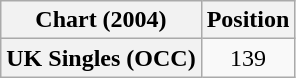<table class="wikitable plainrowheaders" style="text-align:center">
<tr>
<th scope="col">Chart (2004)</th>
<th scope="col">Position</th>
</tr>
<tr>
<th scope="row">UK Singles (OCC)</th>
<td>139</td>
</tr>
</table>
